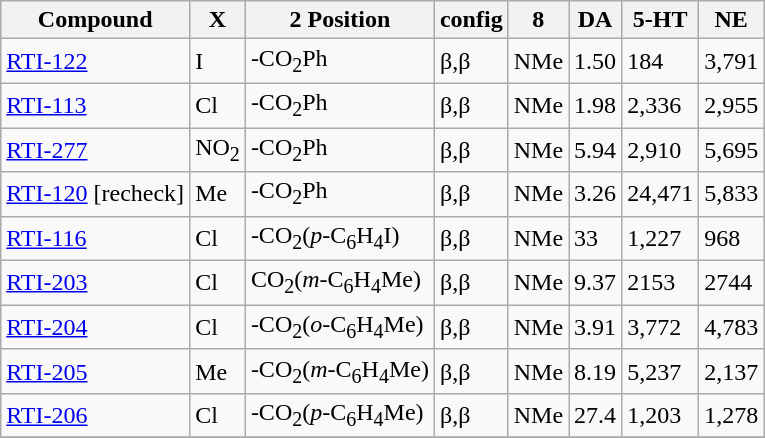<table class="wikitable">
<tr>
<th>Compound</th>
<th>X</th>
<th>2 Position</th>
<th>config</th>
<th>8</th>
<th>DA</th>
<th>5-HT</th>
<th>NE</th>
</tr>
<tr>
<td><a href='#'>RTI-122</a></td>
<td>I</td>
<td>-CO<sub>2</sub>Ph</td>
<td>β,β</td>
<td>NMe</td>
<td>1.50</td>
<td>184</td>
<td>3,791</td>
</tr>
<tr>
<td><a href='#'>RTI-113</a></td>
<td>Cl</td>
<td>-CO<sub>2</sub>Ph</td>
<td>β,β</td>
<td>NMe</td>
<td>1.98</td>
<td>2,336</td>
<td>2,955</td>
</tr>
<tr>
<td><a href='#'>RTI-277</a></td>
<td>NO<sub>2</sub></td>
<td>-CO<sub>2</sub>Ph</td>
<td>β,β</td>
<td>NMe</td>
<td>5.94</td>
<td>2,910</td>
<td>5,695</td>
</tr>
<tr>
<td><a href='#'>RTI-120</a> [recheck]</td>
<td>Me</td>
<td>-CO<sub>2</sub>Ph</td>
<td>β,β</td>
<td>NMe</td>
<td>3.26</td>
<td>24,471</td>
<td>5,833</td>
</tr>
<tr>
<td><a href='#'>RTI-116</a></td>
<td>Cl</td>
<td>-CO<sub>2</sub>(<em>p</em>-C<sub>6</sub>H<sub>4</sub>I)</td>
<td>β,β</td>
<td>NMe</td>
<td>33</td>
<td>1,227</td>
<td>968</td>
</tr>
<tr>
<td><a href='#'>RTI-203</a></td>
<td>Cl</td>
<td>CO<sub>2</sub>(<em>m</em>-C<sub>6</sub>H<sub>4</sub>Me)</td>
<td>β,β</td>
<td>NMe</td>
<td>9.37</td>
<td>2153</td>
<td>2744</td>
</tr>
<tr>
<td><a href='#'>RTI-204</a></td>
<td>Cl</td>
<td>-CO<sub>2</sub>(<em>o</em>-C<sub>6</sub>H<sub>4</sub>Me)</td>
<td>β,β</td>
<td>NMe</td>
<td>3.91</td>
<td>3,772</td>
<td>4,783</td>
</tr>
<tr>
<td><a href='#'>RTI-205</a></td>
<td>Me</td>
<td>-CO<sub>2</sub>(<em>m</em>-C<sub>6</sub>H<sub>4</sub>Me)</td>
<td>β,β</td>
<td>NMe</td>
<td>8.19</td>
<td>5,237</td>
<td>2,137</td>
</tr>
<tr>
<td><a href='#'>RTI-206</a></td>
<td>Cl</td>
<td>-CO<sub>2</sub>(<em>p</em>-C<sub>6</sub>H<sub>4</sub>Me)</td>
<td>β,β</td>
<td>NMe</td>
<td>27.4</td>
<td>1,203</td>
<td>1,278</td>
</tr>
<tr>
</tr>
</table>
